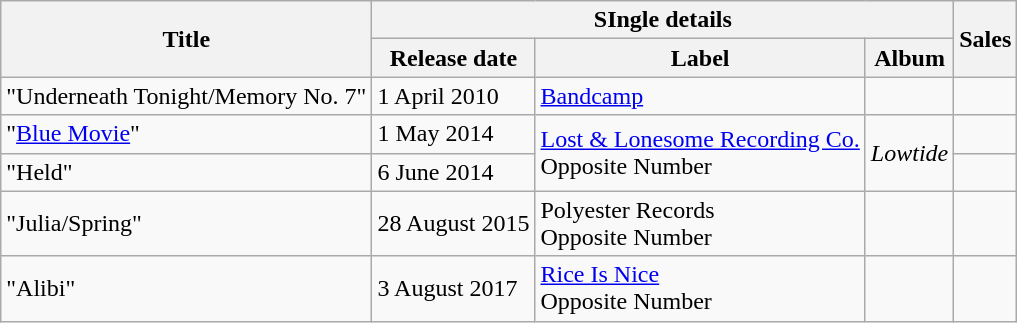<table class="wikitable">
<tr>
<th rowspan="2">Title</th>
<th colspan="3">SIngle details</th>
<th rowspan="2">Sales</th>
</tr>
<tr>
<th>Release date</th>
<th>Label</th>
<th>Album</th>
</tr>
<tr>
<td>"Underneath Tonight/Memory No. 7"</td>
<td>1 April 2010</td>
<td><a href='#'>Bandcamp</a></td>
<td></td>
<td></td>
</tr>
<tr>
<td>"<a href='#'>Blue Movie</a>"</td>
<td>1 May 2014</td>
<td rowspan="2"><a href='#'>Lost & Lonesome Recording Co.</a><br>Opposite Number</td>
<td rowspan="2"><em>Lowtide</em></td>
<td></td>
</tr>
<tr>
<td>"Held"</td>
<td>6 June 2014</td>
<td></td>
</tr>
<tr>
<td>"Julia/Spring"</td>
<td>28 August 2015</td>
<td>Polyester Records<br>Opposite Number</td>
<td></td>
<td></td>
</tr>
<tr>
<td>"Alibi"</td>
<td>3 August 2017</td>
<td><a href='#'>Rice Is Nice</a><br>Opposite Number</td>
<td></td>
<td></td>
</tr>
</table>
